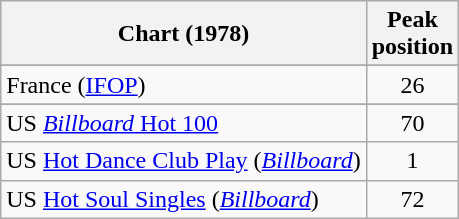<table class="wikitable sortable">
<tr>
<th>Chart (1978)</th>
<th>Peak<br>position</th>
</tr>
<tr>
</tr>
<tr>
<td>France (<a href='#'>IFOP</a>)</td>
<td align="center">26</td>
</tr>
<tr>
</tr>
<tr>
</tr>
<tr>
<td>US <a href='#'><em>Billboard</em> Hot 100</a></td>
<td align="center">70</td>
</tr>
<tr>
<td>US <a href='#'>Hot Dance Club Play</a> (<em><a href='#'>Billboard</a></em>)</td>
<td align="center">1</td>
</tr>
<tr>
<td>US <a href='#'>Hot Soul Singles</a> (<em><a href='#'>Billboard</a></em>)</td>
<td align="center">72</td>
</tr>
</table>
